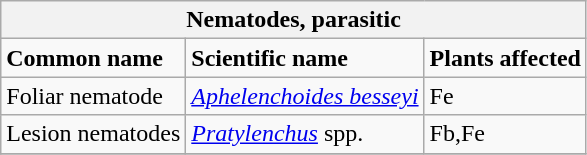<table class="wikitable" style="clear">
<tr>
<th colspan=3><strong>Nematodes, parasitic</strong><br></th>
</tr>
<tr>
<td><strong>Common name</strong></td>
<td><strong>Scientific name</strong></td>
<td><strong>Plants affected</strong></td>
</tr>
<tr>
<td>Foliar nematode</td>
<td><em><a href='#'>Aphelenchoides besseyi</a></em></td>
<td>Fe</td>
</tr>
<tr>
<td>Lesion nematodes</td>
<td><em><a href='#'>Pratylenchus</a></em> spp.</td>
<td>Fb,Fe</td>
</tr>
<tr>
</tr>
</table>
